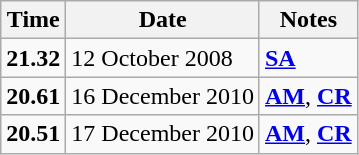<table class="wikitable">
<tr>
<th>Time</th>
<th>Date</th>
<th>Notes</th>
</tr>
<tr>
<td><strong>21.32</strong></td>
<td>12 October 2008</td>
<td><strong><a href='#'>SA</a></strong></td>
</tr>
<tr>
<td><strong>20.61</strong></td>
<td>16 December 2010</td>
<td><strong><a href='#'>AM</a></strong>, <strong><a href='#'>CR</a></strong></td>
</tr>
<tr>
<td><strong>20.51</strong></td>
<td>17 December 2010</td>
<td><strong><a href='#'>AM</a></strong>, <strong><a href='#'>CR</a></strong></td>
</tr>
</table>
